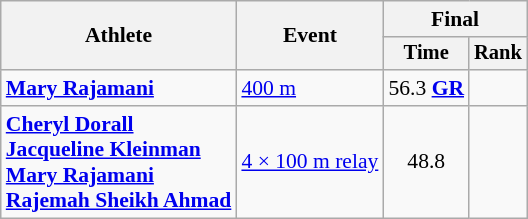<table class="wikitable" style="font-size:90%">
<tr>
<th rowspan="2">Athlete</th>
<th rowspan="2">Event</th>
<th colspan="2">Final</th>
</tr>
<tr style="font-size:95%">
<th>Time</th>
<th>Rank</th>
</tr>
<tr align=center>
<td align=left><strong><a href='#'>Mary Rajamani</a></strong></td>
<td align=left><a href='#'>400 m</a></td>
<td>56.3 <strong><a href='#'>GR</a></strong></td>
<td></td>
</tr>
<tr align=center>
<td align=left><strong><a href='#'>Cheryl Dorall</a><br><a href='#'>Jacqueline Kleinman</a><br><a href='#'>Mary Rajamani</a><br><a href='#'>Rajemah Sheikh Ahmad</a></strong></td>
<td align=left><a href='#'>4 × 100 m relay</a></td>
<td>48.8</td>
<td></td>
</tr>
</table>
